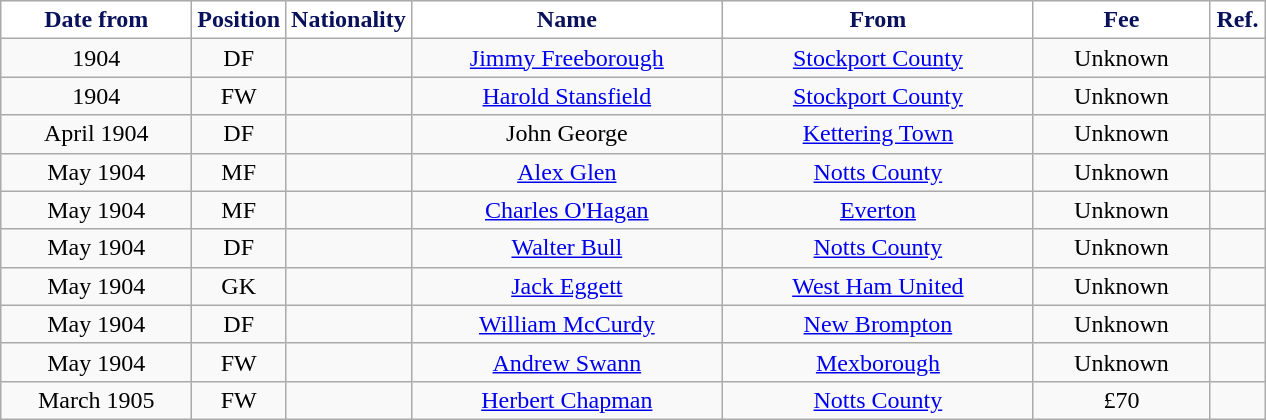<table class="wikitable" style="text-align:center">
<tr>
<th style="background:#FFFFFF; color:#081159; width:120px;">Date from</th>
<th style="background:#FFFFFF; color:#081159; width:50px;">Position</th>
<th style="background:#FFFFFF; color:#081159; width:50px;">Nationality</th>
<th style="background:#FFFFFF; color:#081159; width:200px;">Name</th>
<th style="background:#FFFFFF; color:#081159; width:200px;">From</th>
<th style="background:#FFFFFF; color:#081159; width:110px;">Fee</th>
<th style="background:#FFFFFF; color:#081159; width:30px;">Ref.</th>
</tr>
<tr>
<td>1904</td>
<td>DF</td>
<td></td>
<td><a href='#'>Jimmy Freeborough</a></td>
<td><a href='#'>Stockport County</a></td>
<td>Unknown</td>
<td></td>
</tr>
<tr>
<td>1904</td>
<td>FW</td>
<td></td>
<td><a href='#'>Harold Stansfield</a></td>
<td><a href='#'>Stockport County</a></td>
<td>Unknown</td>
<td></td>
</tr>
<tr>
<td>April 1904</td>
<td>DF</td>
<td></td>
<td>John George</td>
<td><a href='#'>Kettering Town</a></td>
<td>Unknown</td>
<td></td>
</tr>
<tr>
<td>May 1904</td>
<td>MF</td>
<td></td>
<td><a href='#'>Alex Glen</a></td>
<td><a href='#'>Notts County</a></td>
<td>Unknown</td>
<td></td>
</tr>
<tr>
<td>May 1904</td>
<td>MF</td>
<td></td>
<td><a href='#'>Charles O'Hagan</a></td>
<td><a href='#'>Everton</a></td>
<td>Unknown</td>
<td></td>
</tr>
<tr>
<td>May 1904</td>
<td>DF</td>
<td></td>
<td><a href='#'>Walter Bull</a></td>
<td><a href='#'>Notts County</a></td>
<td>Unknown</td>
<td></td>
</tr>
<tr>
<td>May 1904</td>
<td>GK</td>
<td></td>
<td><a href='#'>Jack Eggett</a></td>
<td><a href='#'>West Ham United</a></td>
<td>Unknown</td>
<td></td>
</tr>
<tr>
<td>May 1904</td>
<td>DF</td>
<td></td>
<td><a href='#'>William McCurdy</a></td>
<td><a href='#'>New Brompton</a></td>
<td>Unknown</td>
<td></td>
</tr>
<tr>
<td>May 1904</td>
<td>FW</td>
<td></td>
<td><a href='#'>Andrew Swann</a></td>
<td><a href='#'>Mexborough</a></td>
<td>Unknown</td>
<td></td>
</tr>
<tr>
<td>March 1905</td>
<td>FW</td>
<td></td>
<td><a href='#'>Herbert Chapman</a></td>
<td><a href='#'>Notts County</a></td>
<td>£70</td>
<td></td>
</tr>
</table>
